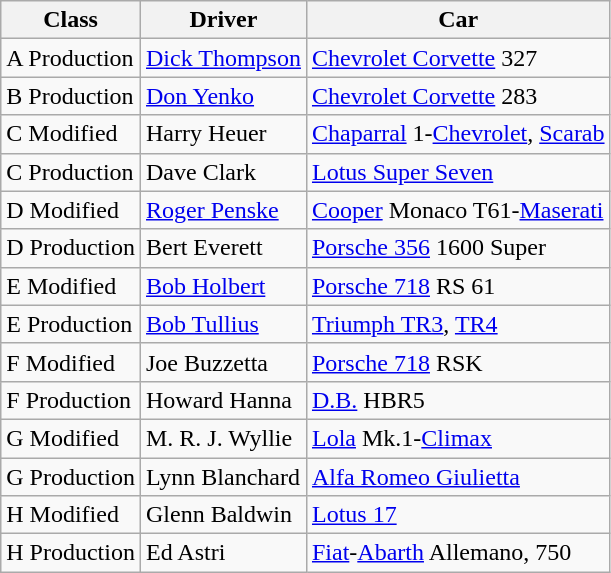<table class=wikitable>
<tr>
<th>Class</th>
<th>Driver</th>
<th>Car</th>
</tr>
<tr>
<td>A Production</td>
<td> <a href='#'>Dick Thompson</a></td>
<td><a href='#'>Chevrolet Corvette</a> 327</td>
</tr>
<tr>
<td>B Production</td>
<td> <a href='#'>Don Yenko</a></td>
<td><a href='#'>Chevrolet Corvette</a> 283</td>
</tr>
<tr>
<td>C Modified</td>
<td> Harry Heuer</td>
<td><a href='#'>Chaparral</a> 1-<a href='#'>Chevrolet</a>, <a href='#'>Scarab</a></td>
</tr>
<tr>
<td>C Production</td>
<td> Dave Clark</td>
<td><a href='#'>Lotus Super Seven</a></td>
</tr>
<tr>
<td>D Modified</td>
<td> <a href='#'>Roger Penske</a></td>
<td><a href='#'>Cooper</a> Monaco T61-<a href='#'>Maserati</a></td>
</tr>
<tr>
<td>D Production</td>
<td> Bert Everett</td>
<td><a href='#'>Porsche 356</a> 1600 Super</td>
</tr>
<tr>
<td>E Modified</td>
<td> <a href='#'>Bob Holbert</a></td>
<td><a href='#'>Porsche 718</a> RS 61</td>
</tr>
<tr>
<td>E Production</td>
<td> <a href='#'>Bob Tullius</a></td>
<td><a href='#'>Triumph TR3</a>, <a href='#'>TR4</a></td>
</tr>
<tr>
<td>F Modified</td>
<td> Joe Buzzetta</td>
<td><a href='#'>Porsche 718</a> RSK</td>
</tr>
<tr>
<td>F Production</td>
<td> Howard Hanna</td>
<td><a href='#'>D.B.</a> HBR5</td>
</tr>
<tr>
<td>G Modified</td>
<td> M. R. J. Wyllie</td>
<td><a href='#'>Lola</a> Mk.1-<a href='#'>Climax</a></td>
</tr>
<tr>
<td>G Production</td>
<td> Lynn Blanchard</td>
<td><a href='#'>Alfa Romeo Giulietta</a></td>
</tr>
<tr>
<td>H Modified</td>
<td> Glenn Baldwin</td>
<td><a href='#'>Lotus 17</a></td>
</tr>
<tr>
<td>H Production</td>
<td> Ed Astri</td>
<td><a href='#'>Fiat</a>-<a href='#'>Abarth</a> Allemano, 750</td>
</tr>
</table>
